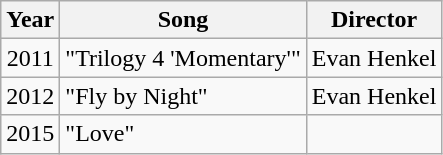<table class="wikitable">
<tr>
<th>Year</th>
<th>Song</th>
<th>Director</th>
</tr>
<tr>
<td style="text-align:center;">2011</td>
<td>"Trilogy 4 'Momentary'"</td>
<td>Evan Henkel</td>
</tr>
<tr>
<td style="text-align:center;">2012</td>
<td>"Fly by Night"</td>
<td>Evan Henkel</td>
</tr>
<tr>
<td style="text-align:center;">2015</td>
<td>"Love"</td>
<td></td>
</tr>
</table>
